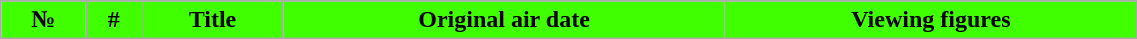<table class="wikitable plainrowheaders" style="background:#fff; width:60%;">
<tr ">
</tr>
<tr>
<th style="background:#40FF00; color:#000;">№</th>
<th style="background:#40FF00; color:#000;">#</th>
<th style="background:#40FF00; color:#000;">Title</th>
<th style="background:#40FF00; color:#000;">Original air date</th>
<th style="background:#40FF00; color:#000;">Viewing figures<br>




</th>
</tr>
</table>
